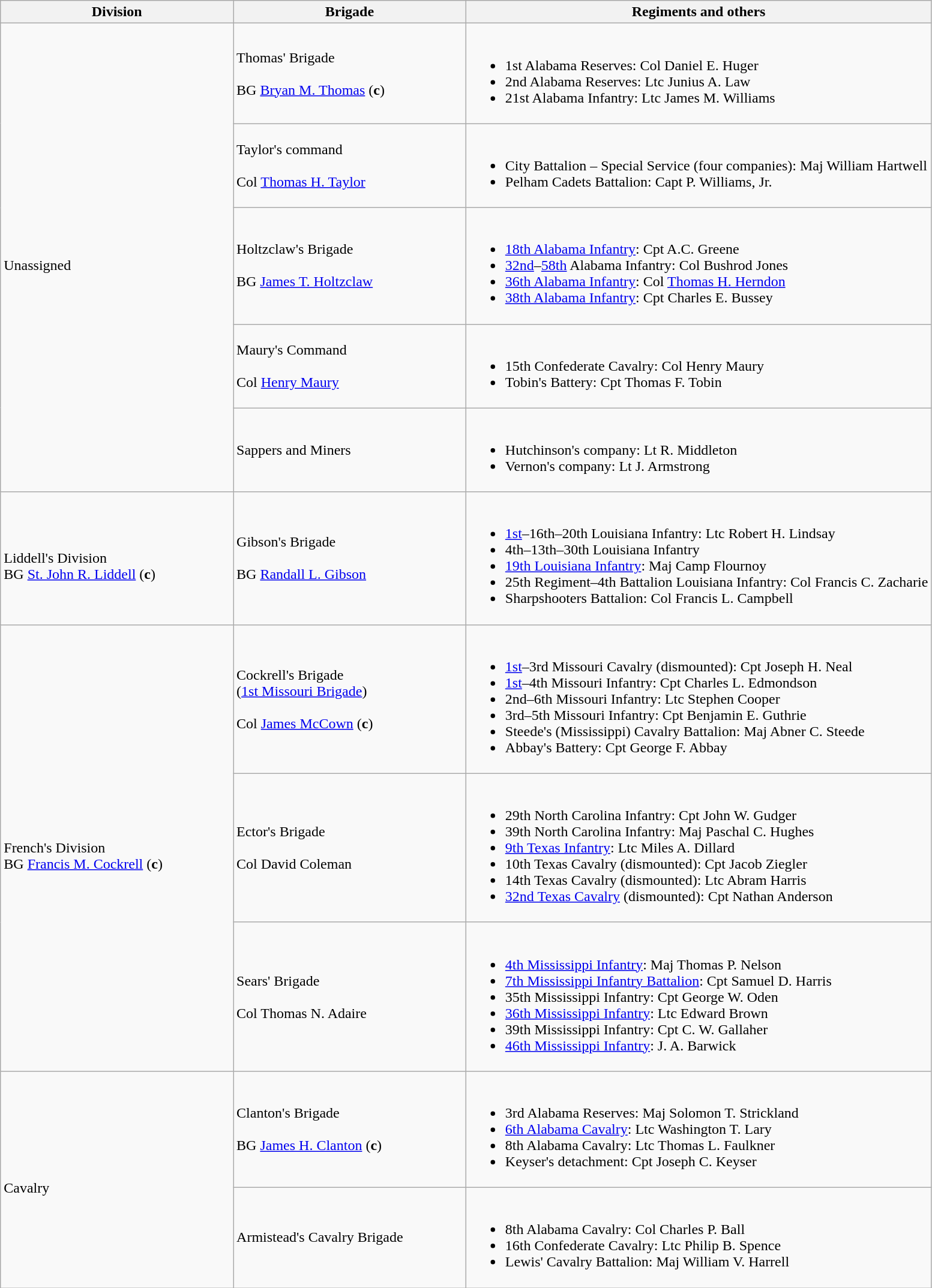<table class="wikitable">
<tr>
<th style="width:25%;">Division</th>
<th style="width:25%;">Brigade</th>
<th>Regiments and others</th>
</tr>
<tr>
<td rowspan=5><br>Unassigned</td>
<td>Thomas' Brigade<br><br>
BG <a href='#'>Bryan M. Thomas</a> (<strong>c</strong>)</td>
<td><br><ul><li>1st Alabama Reserves: Col Daniel E. Huger</li><li>2nd Alabama Reserves: Ltc Junius A. Law</li><li>21st Alabama Infantry: Ltc James M. Williams</li></ul></td>
</tr>
<tr>
<td>Taylor's command<br><br>
Col <a href='#'>Thomas H. Taylor</a></td>
<td><br><ul><li>City Battalion – Special Service (four companies): Maj William Hartwell</li><li>Pelham Cadets Battalion: Capt P. Williams, Jr.</li></ul></td>
</tr>
<tr>
<td>Holtzclaw's Brigade<br><br>
BG <a href='#'>James T. Holtzclaw</a></td>
<td><br><ul><li><a href='#'>18th Alabama Infantry</a>: Cpt A.C. Greene</li><li><a href='#'>32nd</a>–<a href='#'>58th</a> Alabama Infantry: Col Bushrod Jones</li><li><a href='#'>36th Alabama Infantry</a>: Col <a href='#'>Thomas H. Herndon</a></li><li><a href='#'>38th Alabama Infantry</a>: Cpt Charles E. Bussey</li></ul></td>
</tr>
<tr>
<td>Maury's Command<br><br>
Col <a href='#'>Henry Maury</a></td>
<td><br><ul><li>15th Confederate Cavalry: Col Henry Maury</li><li>Tobin's Battery: Cpt Thomas F. Tobin</li></ul></td>
</tr>
<tr>
<td>Sappers and Miners</td>
<td><br><ul><li>Hutchinson's company: Lt R. Middleton</li><li>Vernon's company: Lt J. Armstrong</li></ul></td>
</tr>
<tr>
<td rowspan=1><br>Liddell's Division
<br>
BG <a href='#'>St. John R. Liddell</a> (<strong>c</strong>)</td>
<td>Gibson's Brigade<br><br>
BG <a href='#'>Randall L. Gibson</a></td>
<td><br><ul><li><a href='#'>1st</a>–16th–20th Louisiana Infantry: Ltc Robert H. Lindsay</li><li>4th–13th–30th Louisiana Infantry</li><li><a href='#'>19th Louisiana Infantry</a>: Maj Camp Flournoy</li><li>25th Regiment–4th Battalion Louisiana Infantry: Col Francis C. Zacharie</li><li>Sharpshooters Battalion: Col Francis L. Campbell</li></ul></td>
</tr>
<tr>
<td rowspan=3><br>French's Division
<br>
BG <a href='#'>Francis M. Cockrell</a> (<strong>c</strong>)</td>
<td>Cockrell's Brigade<br>(<a href='#'>1st Missouri Brigade</a>)
<br><br>
Col <a href='#'>James McCown</a> (<strong>c</strong>)</td>
<td><br><ul><li><a href='#'>1st</a>–3rd Missouri Cavalry (dismounted): Cpt Joseph H. Neal</li><li><a href='#'>1st</a>–4th Missouri Infantry: Cpt Charles L. Edmondson</li><li>2nd–6th Missouri Infantry: Ltc Stephen Cooper</li><li>3rd–5th Missouri Infantry: Cpt Benjamin E. Guthrie</li><li>Steede's (Mississippi) Cavalry Battalion: Maj Abner C. Steede</li><li>Abbay's Battery: Cpt George F. Abbay</li></ul></td>
</tr>
<tr>
<td>Ector's Brigade<br><br>
Col David Coleman</td>
<td><br><ul><li>29th North Carolina Infantry: Cpt John W. Gudger</li><li>39th North Carolina Infantry: Maj Paschal C. Hughes</li><li><a href='#'>9th Texas Infantry</a>: Ltc Miles A. Dillard</li><li>10th Texas Cavalry (dismounted): Cpt Jacob Ziegler</li><li>14th Texas Cavalry (dismounted): Ltc Abram Harris</li><li><a href='#'>32nd Texas Cavalry</a> (dismounted): Cpt Nathan Anderson</li></ul></td>
</tr>
<tr>
<td>Sears' Brigade<br><br>
Col Thomas N. Adaire</td>
<td><br><ul><li><a href='#'>4th Mississippi Infantry</a>: Maj Thomas P. Nelson</li><li><a href='#'>7th Mississippi Infantry Battalion</a>: Cpt Samuel D. Harris</li><li>35th Mississippi Infantry: Cpt George W. Oden</li><li><a href='#'>36th Mississippi Infantry</a>: Ltc Edward Brown</li><li>39th Mississippi Infantry: Cpt C. W. Gallaher</li><li><a href='#'>46th Mississippi Infantry</a>: J. A. Barwick</li></ul></td>
</tr>
<tr>
<td rowspan=2><br>Cavalry</td>
<td>Clanton's Brigade<br><br>
BG <a href='#'>James H. Clanton</a> (<strong>c</strong>)</td>
<td><br><ul><li>3rd Alabama Reserves: Maj Solomon T. Strickland</li><li><a href='#'>6th Alabama Cavalry</a>: Ltc Washington T. Lary</li><li>8th Alabama Cavalry: Ltc Thomas L. Faulkner</li><li>Keyser's detachment: Cpt Joseph C. Keyser</li></ul></td>
</tr>
<tr>
<td>Armistead's Cavalry Brigade</td>
<td><br><ul><li>8th Alabama Cavalry: Col Charles P. Ball</li><li>16th Confederate Cavalry: Ltc Philip B. Spence</li><li>Lewis' Cavalry Battalion: Maj William V. Harrell</li></ul></td>
</tr>
</table>
